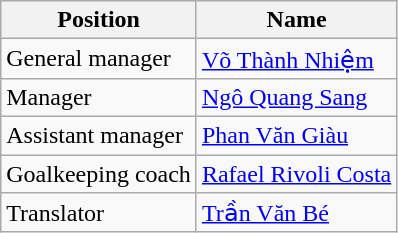<table class="wikitable">
<tr>
<th>Position</th>
<th>Name</th>
</tr>
<tr>
<td>General manager</td>
<td> <a href='#'>Võ Thành Nhiệm</a></td>
</tr>
<tr>
<td>Manager</td>
<td> <a href='#'>Ngô Quang Sang</a></td>
</tr>
<tr>
<td>Assistant manager</td>
<td> <a href='#'>Phan Văn Giàu</a></td>
</tr>
<tr>
<td>Goalkeeping coach</td>
<td> <a href='#'>Rafael Rivoli Costa</a></td>
</tr>
<tr>
<td>Translator</td>
<td> <a href='#'>Trần Văn Bé</a></td>
</tr>
</table>
